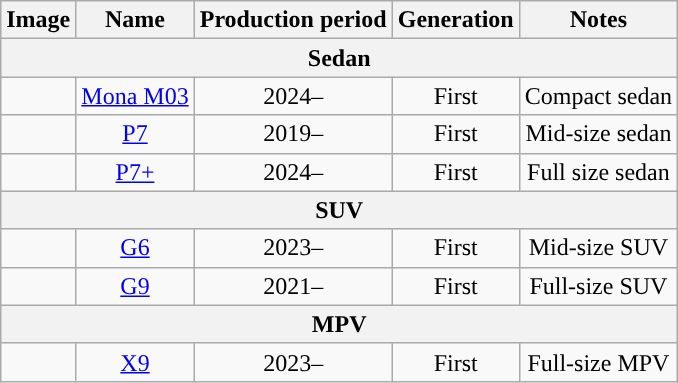<table class="wikitable" style="text-align: center;">
<tr>
<th>Image</th>
<th>Name</th>
<th>Production period</th>
<th>Generation</th>
<th>Notes</th>
</tr>
<tr>
<th colspan="5">Sedan</th>
</tr>
<tr>
<td></td>
<td><a href='#'>Mona M03</a></td>
<td>2024–</td>
<td>First</td>
<td>Compact sedan</td>
</tr>
<tr>
<td></td>
<td><a href='#'>P7</a></td>
<td>2019–</td>
<td>First</td>
<td>Mid-size sedan</td>
</tr>
<tr>
<td></td>
<td><a href='#'>P7+</a></td>
<td>2024–</td>
<td>First</td>
<td>Full size sedan</td>
</tr>
<tr>
<th colspan="5">SUV</th>
</tr>
<tr>
<td></td>
<td><a href='#'>G6</a></td>
<td>2023–</td>
<td>First</td>
<td>Mid-size SUV</td>
</tr>
<tr>
<td></td>
<td><a href='#'>G9</a></td>
<td>2021–</td>
<td>First</td>
<td>Full-size SUV</td>
</tr>
<tr>
<th colspan="5">MPV</th>
</tr>
<tr>
<td></td>
<td><a href='#'>X9</a></td>
<td>2023–</td>
<td>First</td>
<td>Full-size MPV</td>
</tr>
</table>
